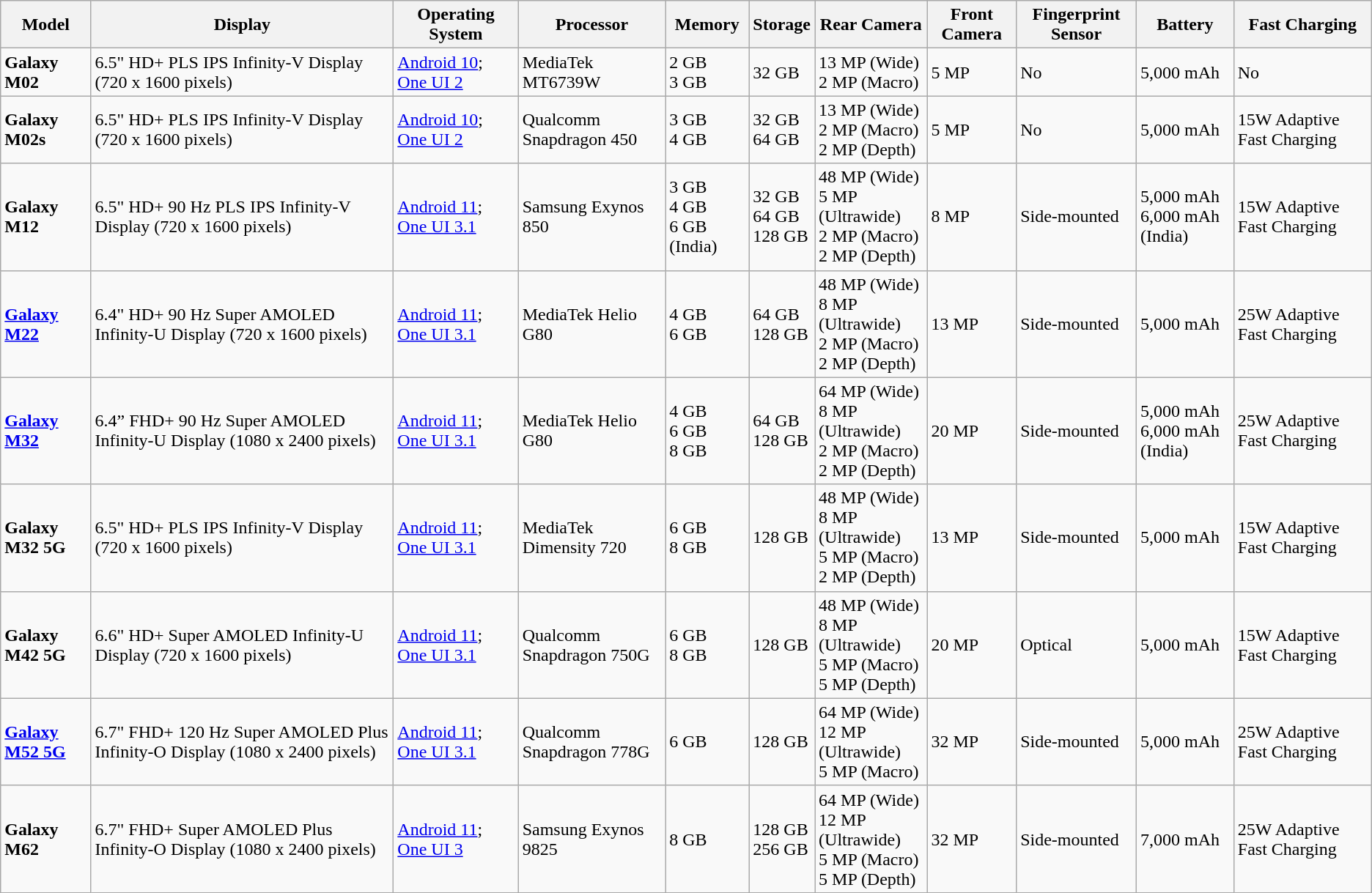<table class="wikitable">
<tr>
<th>Model</th>
<th>Display</th>
<th>Operating System</th>
<th>Processor</th>
<th>Memory</th>
<th>Storage</th>
<th>Rear Camera</th>
<th>Front Camera</th>
<th>Fingerprint Sensor</th>
<th>Battery</th>
<th>Fast Charging</th>
</tr>
<tr>
<td><strong>Galaxy M02</strong></td>
<td>6.5" HD+ PLS IPS Infinity-V Display (720 x 1600 pixels)</td>
<td><a href='#'>Android 10</a>; <a href='#'>One UI 2</a></td>
<td>MediaTek MT6739W</td>
<td>2 GB<br>3 GB</td>
<td>32 GB</td>
<td>13 MP (Wide)<br>2 MP (Macro)</td>
<td>5 MP</td>
<td>No</td>
<td>5,000 mAh</td>
<td>No</td>
</tr>
<tr>
<td><strong>Galaxy M02s</strong></td>
<td>6.5" HD+ PLS IPS Infinity-V Display (720 x 1600 pixels)</td>
<td><a href='#'>Android 10</a>; <a href='#'>One UI 2</a></td>
<td>Qualcomm Snapdragon 450</td>
<td>3 GB<br>4 GB</td>
<td>32 GB<br>64 GB</td>
<td>13 MP (Wide)<br>2 MP (Macro)<br>
2 MP (Depth)</td>
<td>5 MP</td>
<td>No</td>
<td>5,000 mAh</td>
<td>15W Adaptive Fast Charging</td>
</tr>
<tr>
<td><strong>Galaxy M12</strong></td>
<td>6.5" HD+ 90 Hz PLS IPS Infinity-V Display (720 x 1600 pixels)</td>
<td><a href='#'>Android 11</a>; <a href='#'>One UI 3.1</a></td>
<td>Samsung Exynos 850</td>
<td>3 GB<br>4 GB<br>
6 GB (India)</td>
<td>32 GB<br>64 GB<br>
128 GB</td>
<td>48 MP (Wide)<br>5 MP (Ultrawide)<br>
2 MP (Macro)<br>
2 MP (Depth)</td>
<td>8 MP</td>
<td>Side-mounted</td>
<td>5,000 mAh<br>6,000 mAh (India)</td>
<td>15W Adaptive Fast Charging</td>
</tr>
<tr>
<td><strong><a href='#'>Galaxy M22</a></strong></td>
<td>6.4" HD+ 90 Hz Super AMOLED Infinity-U Display (720 x 1600 pixels)</td>
<td><a href='#'>Android 11</a>; <a href='#'>One UI 3.1</a></td>
<td>MediaTek Helio G80</td>
<td>4 GB<br>6 GB</td>
<td>64 GB<br>128 GB</td>
<td>48 MP (Wide)<br>8 MP (Ultrawide)<br>
2 MP (Macro)<br>
2 MP (Depth)</td>
<td>13 MP</td>
<td>Side-mounted</td>
<td>5,000 mAh</td>
<td>25W Adaptive Fast Charging</td>
</tr>
<tr>
<td><strong><a href='#'>Galaxy M32</a></strong></td>
<td>6.4” FHD+ 90 Hz Super AMOLED Infinity-U Display (1080 x 2400 pixels)</td>
<td><a href='#'>Android 11</a>; <a href='#'>One UI 3.1</a></td>
<td>MediaTek Helio G80</td>
<td>4 GB<br>6 GB<br>
8 GB</td>
<td>64 GB<br>128 GB</td>
<td>64 MP (Wide)<br>8 MP (Ultrawide)<br>
2 MP (Macro)<br>
2 MP (Depth)</td>
<td>20 MP</td>
<td>Side-mounted</td>
<td>5,000 mAh<br>6,000 mAh (India)</td>
<td>25W Adaptive Fast Charging</td>
</tr>
<tr>
<td><strong>Galaxy M32 5G</strong></td>
<td>6.5" HD+ PLS IPS Infinity-V Display (720 x 1600 pixels)</td>
<td><a href='#'>Android 11</a>; <a href='#'>One UI 3.1</a></td>
<td>MediaTek Dimensity 720</td>
<td>6 GB<br>8 GB</td>
<td>128 GB</td>
<td>48 MP (Wide)<br>8 MP (Ultrawide)<br>
5 MP (Macro)<br>
2 MP (Depth)</td>
<td>13 MP</td>
<td>Side-mounted</td>
<td>5,000 mAh</td>
<td>15W Adaptive Fast Charging</td>
</tr>
<tr>
<td><strong>Galaxy M42 5G</strong></td>
<td>6.6" HD+ Super AMOLED Infinity-U Display (720 x 1600 pixels)</td>
<td><a href='#'>Android 11</a>; <a href='#'>One UI 3.1</a></td>
<td>Qualcomm Snapdragon 750G</td>
<td>6 GB<br>8 GB</td>
<td>128 GB</td>
<td>48 MP (Wide)<br>8 MP (Ultrawide)<br>
5 MP (Macro)<br>
5 MP (Depth)</td>
<td>20 MP</td>
<td>Optical</td>
<td>5,000 mAh</td>
<td>15W Adaptive Fast Charging</td>
</tr>
<tr>
<td><strong><a href='#'>Galaxy M52 5G</a></strong></td>
<td>6.7" FHD+ 120 Hz Super AMOLED Plus Infinity-O Display (1080 x 2400 pixels)</td>
<td><a href='#'>Android 11</a>; <a href='#'>One UI 3.1</a></td>
<td>Qualcomm Snapdragon 778G</td>
<td>6 GB</td>
<td>128 GB</td>
<td>64 MP (Wide)<br>12 MP (Ultrawide)<br>
5 MP (Macro)</td>
<td>32 MP</td>
<td>Side-mounted</td>
<td>5,000 mAh</td>
<td>25W Adaptive Fast Charging</td>
</tr>
<tr>
<td><strong>Galaxy M62</strong></td>
<td>6.7" FHD+ Super AMOLED Plus Infinity-O Display (1080 x 2400 pixels)</td>
<td><a href='#'>Android 11</a>; <a href='#'>One UI 3</a></td>
<td>Samsung Exynos 9825</td>
<td>8 GB</td>
<td>128 GB<br>256 GB</td>
<td>64 MP (Wide)<br>12 MP (Ultrawide)<br>
5 MP (Macro)<br>
5 MP (Depth)</td>
<td>32 MP</td>
<td>Side-mounted</td>
<td>7,000 mAh</td>
<td>25W Adaptive Fast Charging</td>
</tr>
</table>
